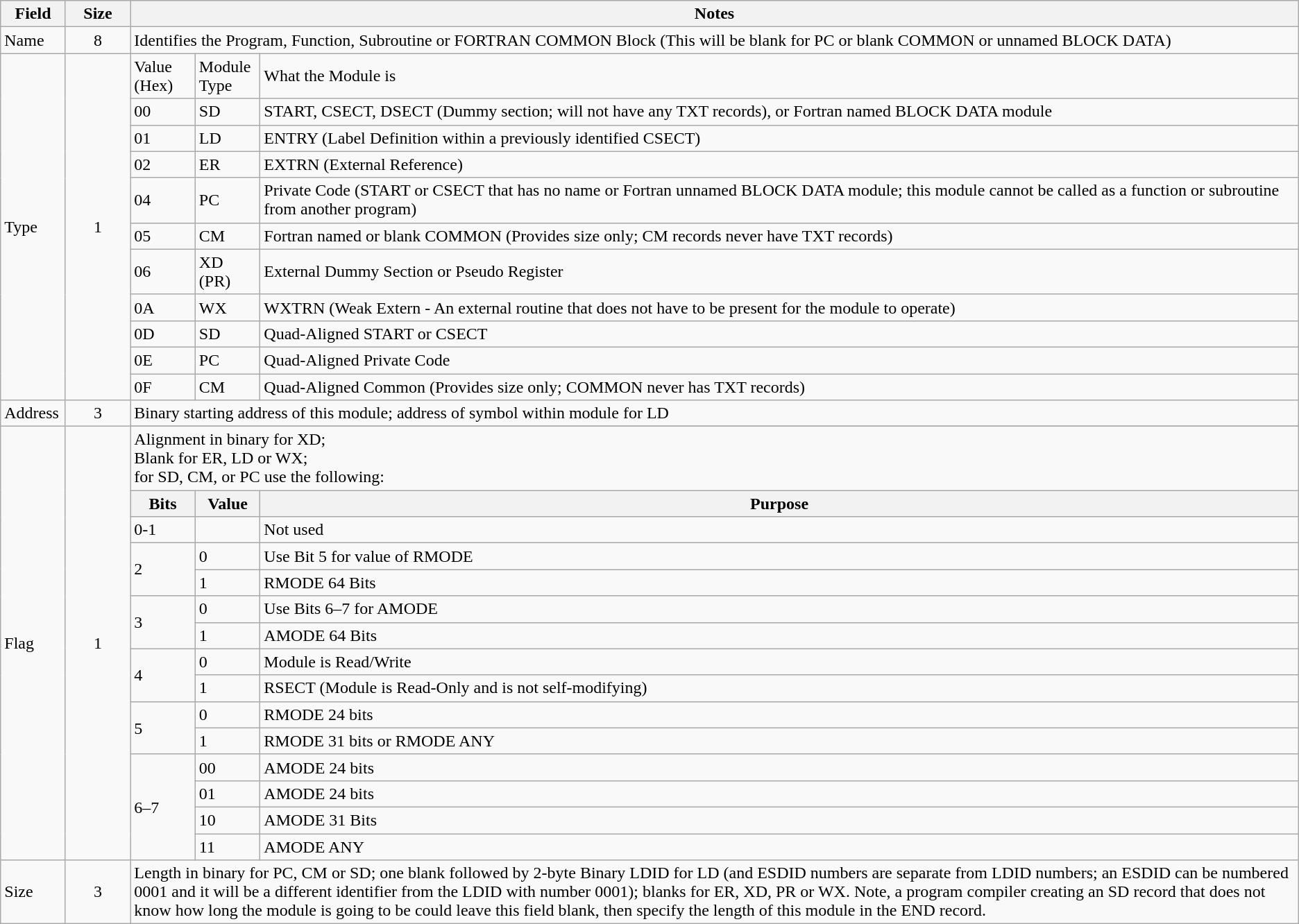<table class="wikitable" border="1">
<tr>
<th width=5%   style="text-align:center">Field</th>
<th width=5%   style="text-align:center">Size</th>
<th colspan=3 style="text-align:center">Notes</th>
</tr>
<tr>
<td>Name</td>
<td style="text-align:center">8</td>
<td colspan=3>Identifies the Program, Function, Subroutine or FORTRAN COMMON Block (This will be blank for PC or blank COMMON or unnamed BLOCK DATA)</td>
</tr>
<tr>
<td rowspan=11>Type</td>
<td rowspan=11 style="text-align:center">1</td>
<td width=5%>Value<br>(Hex)</td>
<td width=5%>Module<br>Type</td>
<td>What the Module is</td>
</tr>
<tr>
<td>00</td>
<td>SD</td>
<td>START, CSECT,  DSECT (Dummy section; will not have any TXT records), or Fortran named BLOCK DATA module</td>
</tr>
<tr>
<td>01</td>
<td>LD</td>
<td>ENTRY (Label Definition within a previously identified CSECT)</td>
</tr>
<tr>
<td>02</td>
<td>ER</td>
<td>EXTRN (External Reference)</td>
</tr>
<tr>
<td>04</td>
<td>PC</td>
<td>Private Code (START or CSECT that has no name or Fortran unnamed BLOCK DATA module; this module cannot be called as a function or subroutine from another program)</td>
</tr>
<tr>
<td>05</td>
<td>CM</td>
<td>Fortran named or blank COMMON (Provides size only; CM records never have TXT records)</td>
</tr>
<tr>
<td>06</td>
<td>XD (PR)</td>
<td>External Dummy Section or Pseudo Register</td>
</tr>
<tr>
<td>0A</td>
<td>WX</td>
<td>WXTRN (Weak Extern - An external routine that does not have to be present for the module to operate)</td>
</tr>
<tr>
<td>0D</td>
<td>SD</td>
<td>Quad-Aligned START or CSECT</td>
</tr>
<tr>
<td>0E</td>
<td>PC</td>
<td>Quad-Aligned Private Code</td>
</tr>
<tr>
<td>0F</td>
<td>CM</td>
<td>Quad-Aligned Common (Provides size only; COMMON never has TXT records)</td>
</tr>
<tr>
<td>Address</td>
<td style="text-align:center">3</td>
<td colspan=3>Binary starting address of this module; address of symbol within module for LD</td>
</tr>
<tr>
<td rowspan=16>Flag</td>
<td rowspan=16 style="text-align:center">1</td>
</tr>
<tr>
<td colspan=3>Alignment in binary for XD;<br>Blank for ER, LD or WX;<br>for SD, CM, or PC use the following:</td>
</tr>
<tr>
<th>Bits</th>
<th>Value</th>
<th>Purpose</th>
</tr>
<tr>
<td>0-1</td>
<td></td>
<td>Not used</td>
</tr>
<tr>
<td rowspan=2>2</td>
<td>0</td>
<td>Use Bit 5 for value of RMODE</td>
</tr>
<tr>
<td>1</td>
<td>RMODE 64 Bits</td>
</tr>
<tr>
<td rowspan=2>3</td>
<td>0</td>
<td>Use Bits 6–7 for AMODE</td>
</tr>
<tr>
<td>1</td>
<td>AMODE 64 Bits</td>
</tr>
<tr>
<td rowspan=2>4</td>
<td>0</td>
<td>Module is Read/Write</td>
</tr>
<tr>
<td>1</td>
<td>RSECT (Module is Read-Only and is not self-modifying)</td>
</tr>
<tr>
<td rowspan=2>5</td>
<td>0</td>
<td>RMODE 24 bits</td>
</tr>
<tr>
<td>1</td>
<td>RMODE 31 bits or RMODE ANY</td>
</tr>
<tr>
<td rowspan=4>6–7</td>
<td>00</td>
<td>AMODE 24 bits</td>
</tr>
<tr>
<td>01</td>
<td>AMODE 24 bits</td>
</tr>
<tr>
<td>10</td>
<td>AMODE 31 Bits</td>
</tr>
<tr>
<td>11</td>
<td>AMODE ANY</td>
</tr>
<tr>
<td>Size</td>
<td style="text-align:center">3</td>
<td colspan=3>Length in binary for PC, CM or SD; one blank followed by 2-byte Binary LDID for LD (and ESDID numbers are separate from LDID numbers; an ESDID can be numbered 0001 and it will be a different identifier from the LDID with number 0001); blanks for ER, XD, PR or WX. Note, a program compiler creating an SD record that does not know how long the module is going to be could leave this field blank, then specify the length of this module in the END record.</td>
</tr>
</table>
